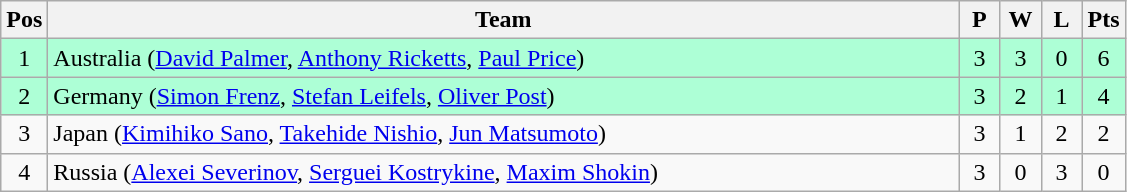<table class="wikitable" style="font-size: 100%; text-align:center;">
<tr>
<th width=20>Pos</th>
<th width=600>Team</th>
<th width=20>P</th>
<th width=20>W</th>
<th width=20>L</th>
<th width=20>Pts</th>
</tr>
<tr style="background: #ADFFD6;">
<td>1</td>
<td align="left"> Australia (<a href='#'>David Palmer</a>, <a href='#'>Anthony Ricketts</a>, <a href='#'>Paul Price</a>)</td>
<td>3</td>
<td>3</td>
<td>0</td>
<td>6</td>
</tr>
<tr style="background: #ADFFD6;">
<td>2</td>
<td align="left"> Germany (<a href='#'>Simon Frenz</a>, <a href='#'>Stefan Leifels</a>, <a href='#'>Oliver Post</a>)</td>
<td>3</td>
<td>2</td>
<td>1</td>
<td>4</td>
</tr>
<tr>
<td>3</td>
<td align="left"> Japan (<a href='#'>Kimihiko Sano</a>, <a href='#'>Takehide Nishio</a>, <a href='#'>Jun Matsumoto</a>)</td>
<td>3</td>
<td>1</td>
<td>2</td>
<td>2</td>
</tr>
<tr>
<td>4</td>
<td align="left"> Russia (<a href='#'>Alexei Severinov</a>, <a href='#'>Serguei Kostrykine</a>, <a href='#'>Maxim Shokin</a>)</td>
<td>3</td>
<td>0</td>
<td>3</td>
<td>0</td>
</tr>
</table>
